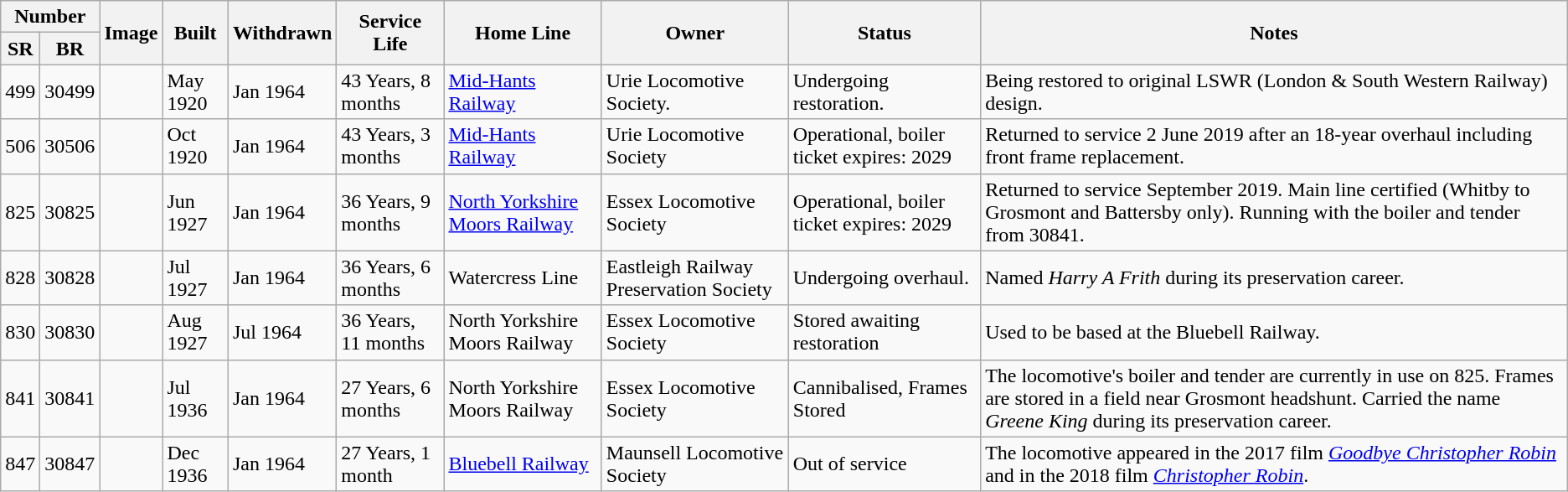<table class="wikitable mw-collapsible">
<tr>
<th colspan=2>Number</th>
<th rowspan=2>Image</th>
<th rowspan=2>Built</th>
<th rowspan=2>Withdrawn</th>
<th rowspan=2>Service Life</th>
<th rowspan=2>Home Line</th>
<th rowspan=2>Owner</th>
<th rowspan=2>Status</th>
<th rowspan=2>Notes</th>
</tr>
<tr>
<th>SR</th>
<th>BR</th>
</tr>
<tr>
<td>499</td>
<td>30499</td>
<td></td>
<td>May 1920</td>
<td>Jan 1964</td>
<td>43 Years, 8 months</td>
<td><a href='#'>Mid-Hants Railway</a></td>
<td>Urie Locomotive Society.</td>
<td>Undergoing restoration.</td>
<td>Being restored to original LSWR (London & South Western Railway) design.</td>
</tr>
<tr>
<td>506</td>
<td>30506</td>
<td></td>
<td>Oct 1920</td>
<td>Jan 1964</td>
<td>43 Years, 3 months</td>
<td><a href='#'>Mid-Hants Railway</a></td>
<td>Urie Locomotive Society </td>
<td>Operational, boiler ticket expires: 2029</td>
<td>Returned to service 2 June 2019 after an 18-year overhaul including front frame replacement.</td>
</tr>
<tr>
<td>825</td>
<td>30825</td>
<td></td>
<td>Jun 1927</td>
<td>Jan 1964</td>
<td>36 Years, 9 months</td>
<td><a href='#'>North Yorkshire Moors Railway</a></td>
<td>Essex Locomotive Society</td>
<td>Operational, boiler ticket expires: 2029</td>
<td>Returned to service September 2019. Main line certified (Whitby to Grosmont and Battersby only).  Running with the boiler and tender from 30841.</td>
</tr>
<tr>
<td>828</td>
<td>30828</td>
<td></td>
<td>Jul 1927</td>
<td>Jan 1964</td>
<td>36 Years, 6 months</td>
<td>Watercress Line</td>
<td>Eastleigh Railway Preservation Society</td>
<td>Undergoing overhaul.</td>
<td>Named <em>Harry A Frith</em> during its preservation career.</td>
</tr>
<tr>
<td>830</td>
<td>30830</td>
<td></td>
<td>Aug 1927</td>
<td>Jul 1964</td>
<td>36 Years, 11 months</td>
<td>North Yorkshire Moors Railway</td>
<td>Essex Locomotive Society</td>
<td>Stored awaiting restoration</td>
<td>Used to be based at the Bluebell Railway.</td>
</tr>
<tr>
<td>841</td>
<td>30841</td>
<td></td>
<td>Jul 1936</td>
<td>Jan 1964</td>
<td>27 Years, 6 months</td>
<td>North Yorkshire Moors Railway</td>
<td>Essex Locomotive Society</td>
<td>Cannibalised, Frames Stored</td>
<td>The locomotive's boiler and tender are currently in use on 825. Frames are stored in a field near Grosmont headshunt. Carried the name <em>Greene King</em> during its preservation career.</td>
</tr>
<tr>
<td>847</td>
<td>30847</td>
<td></td>
<td>Dec 1936</td>
<td>Jan 1964</td>
<td>27 Years, 1 month</td>
<td><a href='#'>Bluebell Railway</a></td>
<td>Maunsell Locomotive Society</td>
<td>Out of service</td>
<td>The locomotive appeared in the 2017 film <em><a href='#'>Goodbye Christopher Robin</a></em> and in the 2018 film <em><a href='#'>Christopher Robin</a></em>.</td>
</tr>
</table>
